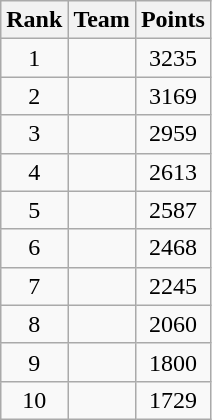<table class="wikitable sortable">
<tr>
<th>Rank</th>
<th>Team</th>
<th>Points</th>
</tr>
<tr>
<td align=center>1</td>
<td></td>
<td align=center>3235</td>
</tr>
<tr>
<td align=center>2</td>
<td></td>
<td align=center>3169</td>
</tr>
<tr>
<td align=center>3</td>
<td></td>
<td align=center>2959</td>
</tr>
<tr>
<td align=center>4</td>
<td></td>
<td align=center>2613</td>
</tr>
<tr>
<td align=center>5</td>
<td></td>
<td align=center>2587</td>
</tr>
<tr>
<td align=center>6</td>
<td></td>
<td align=center>2468</td>
</tr>
<tr>
<td align=center>7</td>
<td></td>
<td align=center>2245</td>
</tr>
<tr>
<td align=center>8</td>
<td></td>
<td align=center>2060</td>
</tr>
<tr>
<td align=center>9</td>
<td></td>
<td align=center>1800</td>
</tr>
<tr>
<td align=center>10</td>
<td></td>
<td align=center>1729</td>
</tr>
</table>
